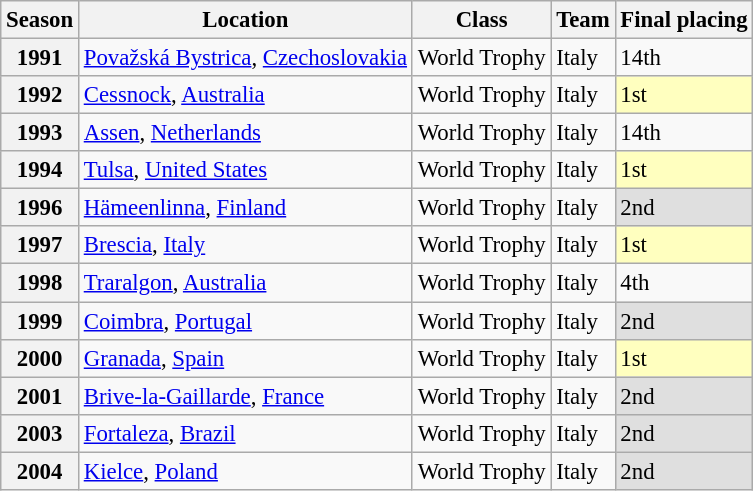<table class="wikitable" style="font-size: 95%;">
<tr>
<th>Season</th>
<th>Location</th>
<th>Class</th>
<th>Team</th>
<th>Final placing</th>
</tr>
<tr>
<th>1991</th>
<td> <a href='#'>Považská Bystrica</a>, <a href='#'>Czechoslovakia</a></td>
<td>World Trophy</td>
<td>Italy</td>
<td>14th</td>
</tr>
<tr>
<th>1992</th>
<td> <a href='#'>Cessnock</a>, <a href='#'>Australia</a></td>
<td>World Trophy</td>
<td>Italy</td>
<td style="background:#FFFFBF;">1st</td>
</tr>
<tr>
<th>1993</th>
<td> <a href='#'>Assen</a>, <a href='#'>Netherlands</a></td>
<td>World Trophy</td>
<td>Italy</td>
<td>14th</td>
</tr>
<tr>
<th>1994</th>
<td> <a href='#'>Tulsa</a>, <a href='#'>United States</a></td>
<td>World Trophy</td>
<td>Italy</td>
<td style="background:#FFFFBF;">1st</td>
</tr>
<tr>
<th>1996</th>
<td> <a href='#'>Hämeenlinna</a>, <a href='#'>Finland</a></td>
<td>World Trophy</td>
<td>Italy</td>
<td style="background:#DFDFDF;">2nd</td>
</tr>
<tr>
<th>1997</th>
<td> <a href='#'>Brescia</a>, <a href='#'>Italy</a></td>
<td>World Trophy</td>
<td>Italy</td>
<td style="background:#FFFFBF;">1st</td>
</tr>
<tr>
<th>1998</th>
<td> <a href='#'>Traralgon</a>, <a href='#'>Australia</a></td>
<td>World Trophy</td>
<td>Italy</td>
<td>4th</td>
</tr>
<tr>
<th>1999</th>
<td> <a href='#'>Coimbra</a>, <a href='#'>Portugal</a></td>
<td>World Trophy</td>
<td>Italy</td>
<td style="background:#DFDFDF;">2nd</td>
</tr>
<tr>
<th>2000</th>
<td> <a href='#'>Granada</a>, <a href='#'>Spain</a></td>
<td>World Trophy</td>
<td>Italy</td>
<td style="background:#FFFFBF;">1st</td>
</tr>
<tr>
<th>2001</th>
<td> <a href='#'>Brive-la-Gaillarde</a>, <a href='#'>France</a></td>
<td>World Trophy</td>
<td>Italy</td>
<td style="background:#DFDFDF;">2nd</td>
</tr>
<tr>
<th>2003</th>
<td> <a href='#'>Fortaleza</a>, <a href='#'>Brazil</a></td>
<td>World Trophy</td>
<td>Italy</td>
<td style="background:#DFDFDF;">2nd</td>
</tr>
<tr>
<th>2004</th>
<td> <a href='#'>Kielce</a>, <a href='#'>Poland</a></td>
<td>World Trophy</td>
<td>Italy</td>
<td style="background:#DFDFDF;">2nd</td>
</tr>
</table>
